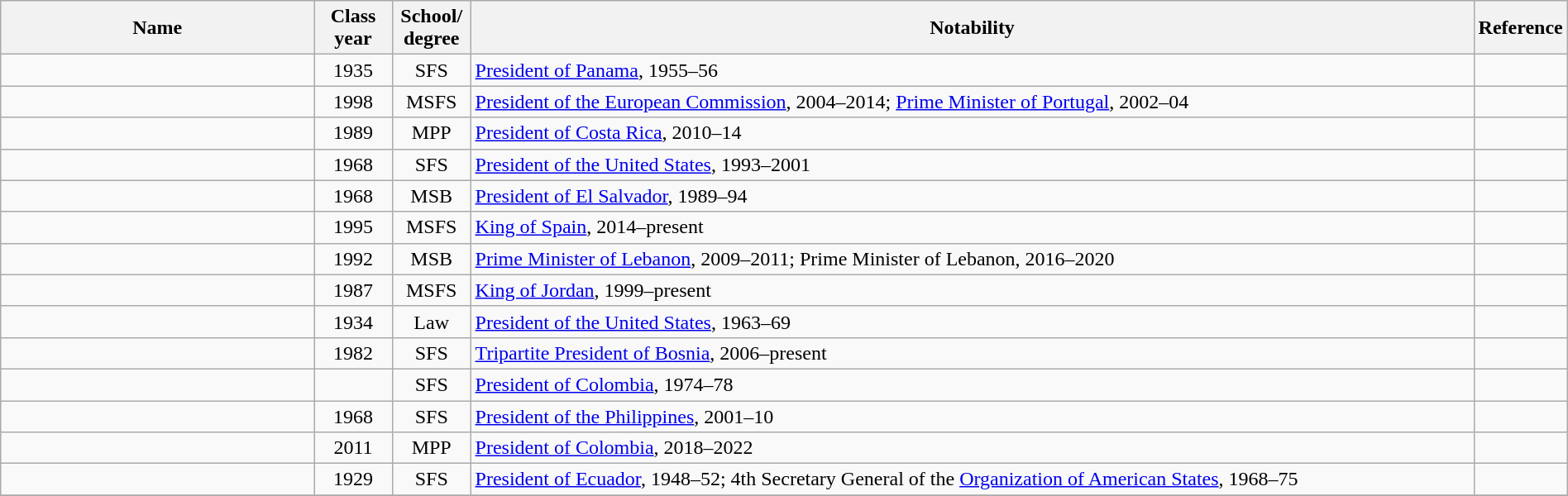<table class="wikitable sortable" style="width:100%">
<tr>
<th style="width:20%;">Name</th>
<th style="width:5%;">Class year</th>
<th style="width:5%;">School/<br>degree</th>
<th style="width:*;" class="unsortable">Notability</th>
<th style="width:5%;" class="unsortable">Reference</th>
</tr>
<tr>
<td></td>
<td style="text-align:center;">1935</td>
<td style="text-align:center;">SFS</td>
<td><a href='#'>President of Panama</a>, 1955–56</td>
<td style="text-align:center;"></td>
</tr>
<tr>
<td></td>
<td style="text-align:center;">1998</td>
<td style="text-align:center;">MSFS</td>
<td><a href='#'>President of the European Commission</a>, 2004–2014; <a href='#'>Prime Minister of Portugal</a>, 2002–04</td>
<td style="text-align:center;"></td>
</tr>
<tr>
<td></td>
<td style="text-align:center;">1989</td>
<td style="text-align:center;">MPP</td>
<td><a href='#'>President of Costa Rica</a>, 2010–14</td>
<td style="text-align:center;"></td>
</tr>
<tr>
<td></td>
<td style="text-align:center;">1968</td>
<td style="text-align:center;">SFS</td>
<td><a href='#'>President of the United States</a>, 1993–2001</td>
<td style="text-align:center;"></td>
</tr>
<tr>
<td></td>
<td style="text-align:center;">1968</td>
<td style="text-align:center;">MSB</td>
<td><a href='#'>President of El Salvador</a>, 1989–94</td>
<td style="text-align:center;"></td>
</tr>
<tr>
<td></td>
<td style="text-align:center;">1995</td>
<td style="text-align:center;">MSFS</td>
<td><a href='#'>King of Spain</a>, 2014–present</td>
<td style="text-align:center;"></td>
</tr>
<tr>
<td></td>
<td style="text-align:center;">1992</td>
<td style="text-align:center;">MSB</td>
<td><a href='#'>Prime Minister of Lebanon</a>, 2009–2011; Prime Minister of Lebanon, 2016–2020</td>
<td style="text-align:center;"></td>
</tr>
<tr>
<td></td>
<td style="text-align:center;">1987</td>
<td style="text-align:center;">MSFS</td>
<td><a href='#'>King of Jordan</a>, 1999–present</td>
<td style="text-align:center;"></td>
</tr>
<tr>
<td></td>
<td style="text-align:center;">1934</td>
<td style= "text-align:center;">Law</td>
<td><a href='#'>President of the United States</a>, 1963–69</td>
<td style="text-align:center;"></td>
</tr>
<tr>
<td></td>
<td style="text-align:center;">1982</td>
<td style="text-align:center;">SFS</td>
<td><a href='#'>Tripartite President of Bosnia</a>, 2006–present</td>
<td style="text-align:center;"></td>
</tr>
<tr>
<td></td>
<td style="text-align:center;"></td>
<td style="text-align:center;">SFS</td>
<td><a href='#'>President of Colombia</a>, 1974–78</td>
<td style="text-align:center;"></td>
</tr>
<tr>
<td></td>
<td style="text-align:center;">1968</td>
<td style="text-align:center;">SFS</td>
<td><a href='#'>President of the Philippines</a>, 2001–10</td>
<td style="text-align:center;"></td>
</tr>
<tr>
<td></td>
<td style="text-align:center;">2011</td>
<td style="text-align:center;">MPP</td>
<td><a href='#'>President of Colombia</a>, 2018–2022</td>
<td style="text-align:center;"></td>
</tr>
<tr>
<td></td>
<td style="text-align:center;">1929</td>
<td style="text-align:center;">SFS</td>
<td><a href='#'>President of Ecuador</a>, 1948–52; 4th Secretary General of the <a href='#'>Organization of American States</a>, 1968–75</td>
<td style="text-align:center;"></td>
</tr>
<tr>
</tr>
</table>
